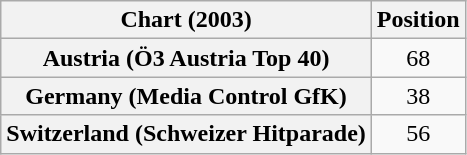<table class="wikitable sortable plainrowheaders" style="text-align:center">
<tr>
<th scope="col">Chart (2003)</th>
<th scope="col">Position</th>
</tr>
<tr>
<th scope="row">Austria (Ö3 Austria Top 40)</th>
<td>68</td>
</tr>
<tr>
<th scope="row">Germany (Media Control GfK)</th>
<td>38</td>
</tr>
<tr>
<th scope="row">Switzerland (Schweizer Hitparade)</th>
<td>56</td>
</tr>
</table>
